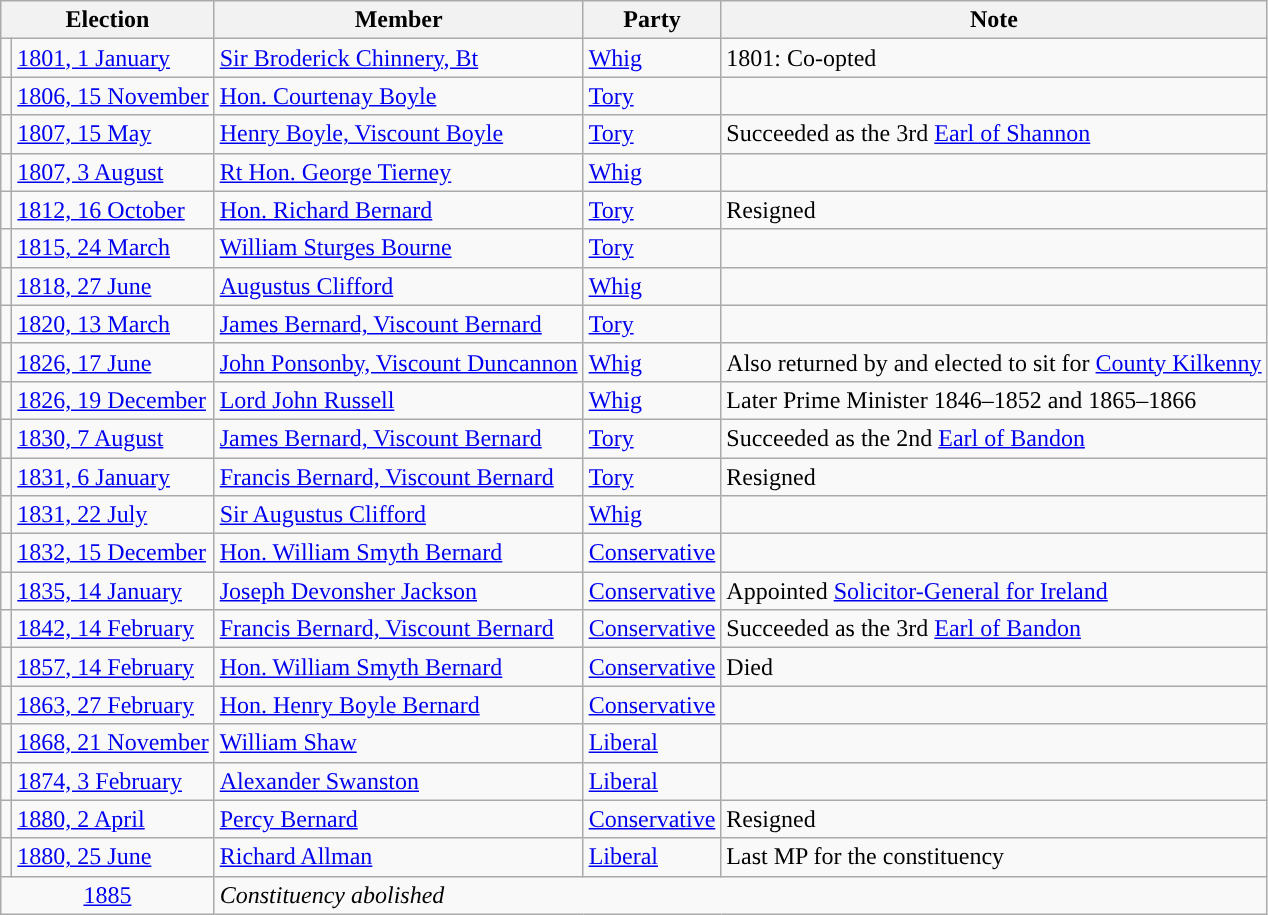<table class="wikitable">
<tr>
<th colspan="2">Election</th>
<th>Member</th>
<th>Party</th>
<th>Note</th>
</tr>
<tr>
<td style="color:inherit;background-color: "></td>
<td><a href='#'>1801, 1 January</a></td>
<td><a href='#'>Sir Broderick Chinnery, Bt</a></td>
<td><a href='#'>Whig</a></td>
<td>1801: Co-opted</td>
</tr>
<tr>
<td style="color:inherit;background-color: "></td>
<td><a href='#'>1806, 15 November</a></td>
<td><a href='#'>Hon. Courtenay Boyle</a></td>
<td><a href='#'>Tory</a></td>
<td></td>
</tr>
<tr>
<td style="color:inherit;background-color: "></td>
<td><a href='#'>1807, 15 May</a></td>
<td><a href='#'>Henry Boyle, Viscount Boyle</a></td>
<td><a href='#'>Tory</a></td>
<td>Succeeded as the 3rd <a href='#'>Earl of Shannon</a></td>
</tr>
<tr>
<td style="color:inherit;background-color: "></td>
<td><a href='#'>1807, 3 August</a></td>
<td><a href='#'>Rt Hon. George Tierney</a></td>
<td><a href='#'>Whig</a></td>
<td></td>
</tr>
<tr>
<td style="color:inherit;background-color: "></td>
<td><a href='#'>1812, 16 October</a></td>
<td><a href='#'>Hon. Richard Bernard</a></td>
<td><a href='#'>Tory</a></td>
<td>Resigned</td>
</tr>
<tr>
<td style="color:inherit;background-color: "></td>
<td><a href='#'>1815, 24 March</a></td>
<td><a href='#'>William Sturges Bourne</a></td>
<td><a href='#'>Tory</a></td>
<td></td>
</tr>
<tr>
<td style="color:inherit;background-color: "></td>
<td><a href='#'>1818, 27 June</a></td>
<td><a href='#'>Augustus Clifford</a></td>
<td><a href='#'>Whig</a></td>
<td></td>
</tr>
<tr>
<td style="color:inherit;background-color: "></td>
<td><a href='#'>1820, 13 March</a></td>
<td><a href='#'>James Bernard, Viscount Bernard</a></td>
<td><a href='#'>Tory</a></td>
<td></td>
</tr>
<tr>
<td style="color:inherit;background-color: "></td>
<td><a href='#'>1826, 17 June</a></td>
<td><a href='#'>John Ponsonby, Viscount Duncannon</a></td>
<td><a href='#'>Whig</a></td>
<td>Also returned by and elected to sit for <a href='#'>County Kilkenny</a></td>
</tr>
<tr>
<td style="color:inherit;background-color: "></td>
<td><a href='#'>1826, 19 December</a></td>
<td><a href='#'>Lord John Russell</a></td>
<td><a href='#'>Whig</a></td>
<td>Later Prime Minister 1846–1852 and 1865–1866</td>
</tr>
<tr>
<td style="color:inherit;background-color: "></td>
<td><a href='#'>1830, 7 August</a></td>
<td><a href='#'>James Bernard, Viscount Bernard</a></td>
<td><a href='#'>Tory</a></td>
<td>Succeeded as the 2nd <a href='#'>Earl of Bandon</a></td>
</tr>
<tr>
<td style="color:inherit;background-color: "></td>
<td><a href='#'>1831, 6 January</a></td>
<td><a href='#'>Francis Bernard, Viscount Bernard</a></td>
<td><a href='#'>Tory</a></td>
<td>Resigned</td>
</tr>
<tr>
<td style="color:inherit;background-color: "></td>
<td><a href='#'>1831, 22 July</a></td>
<td><a href='#'>Sir Augustus Clifford</a></td>
<td><a href='#'>Whig</a></td>
<td></td>
</tr>
<tr>
<td style="color:inherit;background-color: "></td>
<td><a href='#'>1832, 15 December</a></td>
<td><a href='#'>Hon. William Smyth Bernard</a></td>
<td><a href='#'>Conservative</a></td>
<td></td>
</tr>
<tr>
<td style="color:inherit;background-color: "></td>
<td><a href='#'>1835, 14 January</a></td>
<td><a href='#'>Joseph Devonsher Jackson</a></td>
<td><a href='#'>Conservative</a></td>
<td>Appointed <a href='#'>Solicitor-General for Ireland</a></td>
</tr>
<tr>
<td style="color:inherit;background-color: "></td>
<td><a href='#'>1842, 14 February</a></td>
<td><a href='#'>Francis Bernard, Viscount Bernard</a></td>
<td><a href='#'>Conservative</a></td>
<td>Succeeded as the 3rd <a href='#'>Earl of Bandon</a></td>
</tr>
<tr>
<td style="color:inherit;background-color: "></td>
<td><a href='#'>1857, 14 February</a></td>
<td><a href='#'>Hon. William Smyth Bernard</a></td>
<td><a href='#'>Conservative</a></td>
<td>Died</td>
</tr>
<tr>
<td style="color:inherit;background-color: "></td>
<td><a href='#'>1863, 27 February</a></td>
<td><a href='#'>Hon. Henry Boyle Bernard</a></td>
<td><a href='#'>Conservative</a></td>
<td></td>
</tr>
<tr>
<td style="color:inherit;background-color: "></td>
<td><a href='#'>1868, 21 November</a></td>
<td><a href='#'>William Shaw</a></td>
<td><a href='#'>Liberal</a></td>
<td></td>
</tr>
<tr>
<td style="color:inherit;background-color: "></td>
<td><a href='#'>1874, 3 February</a></td>
<td><a href='#'>Alexander Swanston</a></td>
<td><a href='#'>Liberal</a></td>
<td></td>
</tr>
<tr>
<td style="color:inherit;background-color: "></td>
<td><a href='#'>1880, 2 April</a></td>
<td><a href='#'>Percy Bernard</a></td>
<td><a href='#'>Conservative</a></td>
<td>Resigned</td>
</tr>
<tr>
<td style="color:inherit;background-color: "></td>
<td><a href='#'>1880, 25 June</a></td>
<td><a href='#'>Richard Allman</a></td>
<td><a href='#'>Liberal</a></td>
<td>Last MP for the constituency</td>
</tr>
<tr>
<td colspan="2" align="center"><a href='#'>1885</a></td>
<td colspan="3"><em>Constituency abolished</em></td>
</tr>
</table>
